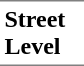<table border=0 cellspacing=0 cellpadding=3>
<tr>
<td style="border-bottom:solid 1px gray;border-top:solid 1px gray;" width=50 valign=top><strong>Street Level</strong></td>
</tr>
</table>
